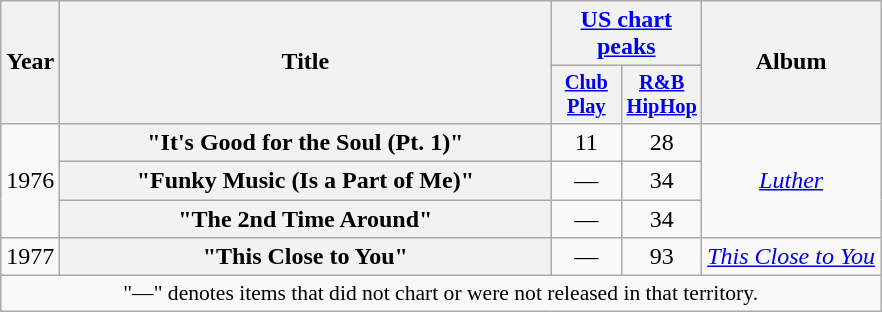<table class="wikitable plainrowheaders" style="text-align:center;">
<tr>
<th scope="col" rowspan="2" style="width:1em;">Year</th>
<th scope="col" rowspan="2" style="width:20em;">Title</th>
<th scope="col" colspan="2"><a href='#'>US chart peaks</a></th>
<th scope="col" rowspan="2">Album</th>
</tr>
<tr>
<th scope="col" style="width:3em;font-size:85%;"><a href='#'>Club<br>Play</a></th>
<th scope="col" style="width:3em;font-size:85%;"><a href='#'>R&B<br>HipHop</a></th>
</tr>
<tr>
<td rowspan="3">1976</td>
<th scope="row">"It's Good for the Soul (Pt. 1)"</th>
<td>11</td>
<td>28</td>
<td rowspan="3"><em><a href='#'>Luther</a></em></td>
</tr>
<tr>
<th scope="row">"Funky Music (Is a Part of Me)"</th>
<td>—</td>
<td>34</td>
</tr>
<tr>
<th scope="row">"The 2nd Time Around"</th>
<td>—</td>
<td>34</td>
</tr>
<tr>
<td>1977</td>
<th scope="row">"This Close to You"</th>
<td>—</td>
<td>93</td>
<td><em><a href='#'>This Close to You</a></em></td>
</tr>
<tr>
<td align="center" colspan="15" style="font-size:90%">"—" denotes items that did not chart or were not released in that territory.</td>
</tr>
</table>
